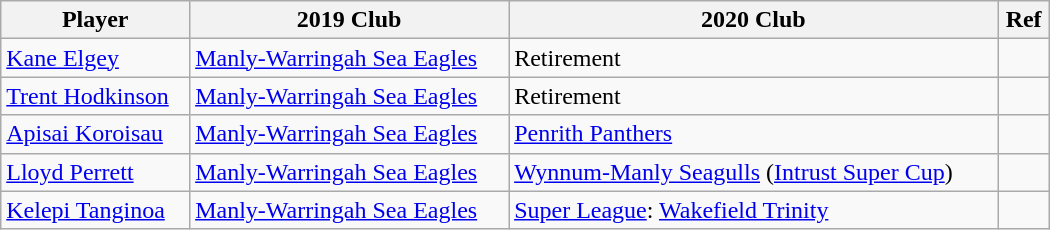<table class="wikitable sortable" style="width:700px;">
<tr>
<th>Player</th>
<th>2019 Club</th>
<th>2020 Club</th>
<th>Ref</th>
</tr>
<tr>
<td data-sort-value="Elgey, Kane"><a href='#'>Kane Elgey</a></td>
<td> <a href='#'>Manly-Warringah Sea Eagles</a></td>
<td>Retirement</td>
<td></td>
</tr>
<tr>
<td data-sort-value="Hodkinson, Trent"><a href='#'>Trent Hodkinson</a></td>
<td> <a href='#'>Manly-Warringah Sea Eagles</a></td>
<td>Retirement</td>
<td></td>
</tr>
<tr>
<td data-sort-value="Koroisau, Apisai"><a href='#'>Apisai Koroisau</a></td>
<td> <a href='#'>Manly-Warringah Sea Eagles</a></td>
<td> <a href='#'>Penrith Panthers</a></td>
<td></td>
</tr>
<tr>
<td data-sort-value="Perrett, Lloyd"><a href='#'>Lloyd Perrett</a></td>
<td> <a href='#'>Manly-Warringah Sea Eagles</a></td>
<td><a href='#'>Wynnum-Manly Seagulls</a> (<a href='#'>Intrust Super Cup</a>)</td>
<td></td>
</tr>
<tr>
<td data-sort-value="Tanginoa, Kelepi"><a href='#'>Kelepi Tanginoa</a></td>
<td> <a href='#'>Manly-Warringah Sea Eagles</a></td>
<td> <a href='#'>Super League</a>: <a href='#'>Wakefield Trinity</a></td>
<td></td>
</tr>
</table>
